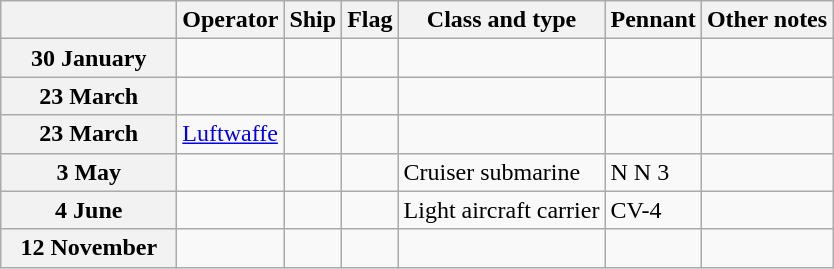<table class="wikitable">
<tr>
<th width="110"></th>
<th>Operator</th>
<th>Ship</th>
<th>Flag</th>
<th>Class and type</th>
<th>Pennant</th>
<th>Other notes</th>
</tr>
<tr ---->
<th>30 January </th>
<td></td>
<td><strong></strong></td>
<td></td>
<td></td>
<td></td>
</tr>
<tr ---->
<th>23 March </th>
<td></td>
<td><strong></strong></td>
<td></td>
<td></td>
<td></td>
<td></td>
</tr>
<tr ---->
<th>23 March</th>
<td><a href='#'>Luftwaffe</a></td>
<td><strong></strong></td>
<td></td>
<td></td>
<td></td>
<td></td>
</tr>
<tr ---->
<th>3 May </th>
<td></td>
<td><strong></strong></td>
<td></td>
<td>Cruiser submarine</td>
<td>N N 3</td>
<td></td>
</tr>
<tr ---->
<th>4 June </th>
<td></td>
<td><strong></strong></td>
<td></td>
<td>Light aircraft carrier</td>
<td>CV-4</td>
<td></td>
</tr>
<tr ---->
<th>12 November </th>
<td></td>
<td><strong></strong></td>
<td></td>
<td></td>
<td></td>
<td></td>
</tr>
</table>
